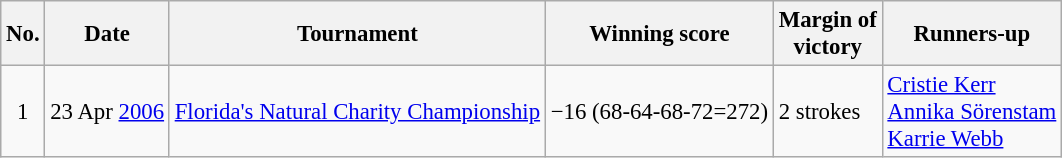<table class="wikitable" style="font-size:95%;">
<tr>
<th>No.</th>
<th>Date</th>
<th>Tournament</th>
<th>Winning score</th>
<th>Margin of<br>victory</th>
<th>Runners-up</th>
</tr>
<tr>
<td align=center>1</td>
<td>23 Apr <a href='#'>2006</a></td>
<td><a href='#'>Florida's Natural Charity Championship</a></td>
<td>−16 (68-64-68-72=272)</td>
<td>2 strokes</td>
<td> <a href='#'>Cristie Kerr</a><br> <a href='#'>Annika Sörenstam</a><br> <a href='#'>Karrie Webb</a></td>
</tr>
</table>
